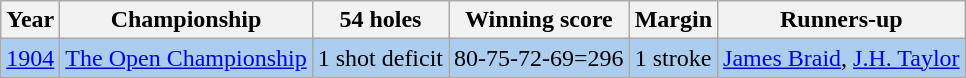<table class="wikitable">
<tr>
<th>Year</th>
<th>Championship</th>
<th>54 holes</th>
<th>Winning score</th>
<th>Margin</th>
<th>Runners-up</th>
</tr>
<tr style="background:#ABCDEF;">
<td><a href='#'>1904</a></td>
<td><a href='#'>The Open Championship</a></td>
<td>1 shot deficit</td>
<td>80-75-72-69=296</td>
<td>1 stroke</td>
<td> <a href='#'>James Braid</a>,   <a href='#'>J.H. Taylor</a></td>
</tr>
</table>
